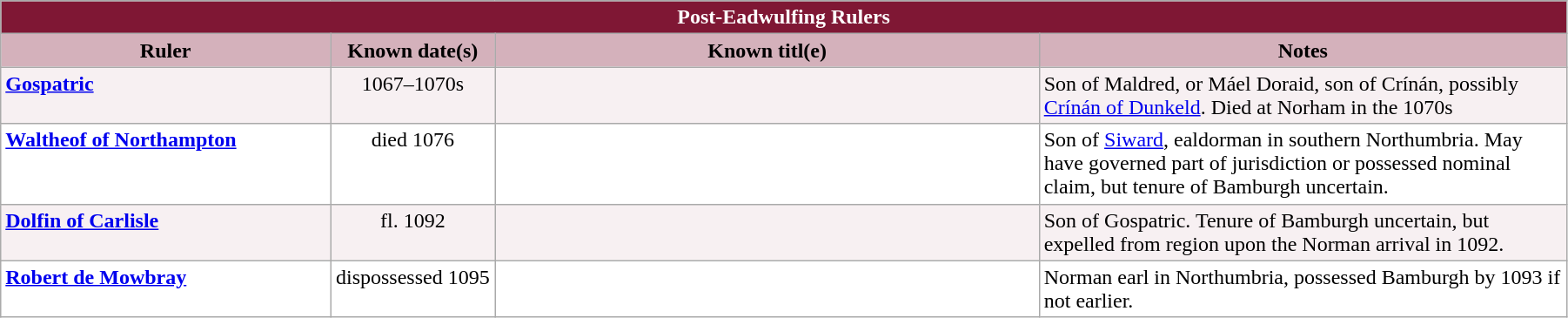<table class="wikitable" style="width:95%;" border="1" cellpadding="2">
<tr>
<th colspan="4" style="background-color: #7F1734; color: white;">Post-Eadwulfing Rulers</th>
</tr>
<tr>
<th style="background-color: #D4B1BB; width: 20%;">Ruler</th>
<th style="background-color: #D4B1BB; width: 10%;">Known date(s)</th>
<th style="background-color: #D4B1BB; width: 33%;">Known titl(e)</th>
<th style="background-color: #D4B1BB; width: 32%;">Notes</th>
</tr>
<tr valign="top" style="background-color: #F7F0F2;">
<td><strong><a href='#'>Gospatric</a></strong></td>
<td style="text-align: center;">1067–1070s</td>
<td style="text-align: center;"></td>
<td>Son of Maldred, or Máel Doraid, son of Crínán, possibly <a href='#'>Crínán of Dunkeld</a>. Died at Norham in the 1070s</td>
</tr>
<tr valign="top" style="background-color: white;">
<td><strong><a href='#'>Waltheof of Northampton</a></strong></td>
<td style="text-align: center;">died 1076</td>
<td style="text-align: center;"></td>
<td>Son of <a href='#'>Siward</a>, ealdorman in southern Northumbria. May have governed part of jurisdiction or possessed nominal claim, but tenure of Bamburgh uncertain.</td>
</tr>
<tr valign="top" style="background-color: #F7F0F2;">
<td><strong><a href='#'>Dolfin of Carlisle</a></strong></td>
<td style="text-align: center;">fl. 1092</td>
<td style="text-align: center;"></td>
<td>Son of Gospatric. Tenure of Bamburgh uncertain, but expelled from region upon the Norman arrival in 1092.</td>
</tr>
<tr valign="top" style="background-color: white;">
<td><strong><a href='#'>Robert de Mowbray</a></strong></td>
<td style="text-align: center;">dispossessed 1095</td>
<td style="text-align: center;"></td>
<td>Norman earl in Northumbria, possessed Bamburgh by 1093 if not earlier.</td>
</tr>
</table>
